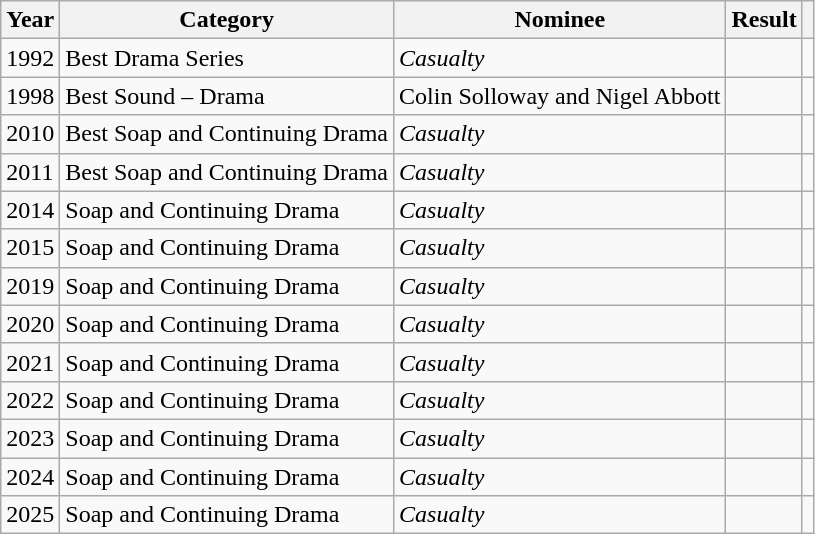<table class="wikitable">
<tr>
<th>Year</th>
<th>Category</th>
<th>Nominee</th>
<th>Result</th>
<th></th>
</tr>
<tr>
<td>1992</td>
<td>Best Drama Series</td>
<td><em>Casualty</em></td>
<td></td>
<td align="center"></td>
</tr>
<tr>
<td>1998</td>
<td>Best Sound – Drama</td>
<td>Colin Solloway and Nigel Abbott</td>
<td></td>
<td align="center"></td>
</tr>
<tr>
<td>2010</td>
<td>Best Soap and Continuing Drama</td>
<td><em>Casualty</em></td>
<td></td>
<td align="center"></td>
</tr>
<tr>
<td>2011</td>
<td>Best Soap and Continuing Drama</td>
<td><em>Casualty</em></td>
<td></td>
<td align="center"></td>
</tr>
<tr>
<td>2014</td>
<td>Soap and Continuing Drama</td>
<td><em>Casualty</em></td>
<td></td>
<td align="center"></td>
</tr>
<tr>
<td>2015</td>
<td>Soap and Continuing Drama</td>
<td><em>Casualty</em></td>
<td></td>
<td align="center"></td>
</tr>
<tr>
<td>2019</td>
<td>Soap and Continuing Drama</td>
<td><em>Casualty</em></td>
<td></td>
<td align="center"></td>
</tr>
<tr>
<td>2020</td>
<td>Soap and Continuing Drama</td>
<td><em>Casualty</em></td>
<td></td>
<td align="center"></td>
</tr>
<tr>
<td>2021</td>
<td>Soap and Continuing Drama</td>
<td><em>Casualty</em></td>
<td></td>
<td align="center"></td>
</tr>
<tr>
<td>2022</td>
<td>Soap and Continuing Drama</td>
<td><em>Casualty</em></td>
<td></td>
<td align="center"></td>
</tr>
<tr>
<td>2023</td>
<td>Soap and Continuing Drama</td>
<td><em>Casualty</em></td>
<td></td>
<td align="center"></td>
</tr>
<tr>
<td>2024</td>
<td>Soap and Continuing Drama</td>
<td><em>Casualty</em></td>
<td></td>
<td align="center"></td>
</tr>
<tr>
<td>2025</td>
<td>Soap and Continuing Drama</td>
<td><em>Casualty</em></td>
<td></td>
<td align="center"></td>
</tr>
</table>
